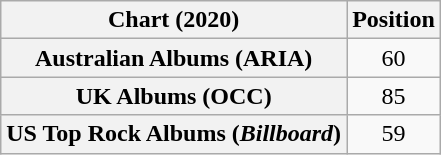<table class="wikitable sortable plainrowheaders" style="text-align:center">
<tr>
<th scope="col">Chart (2020)</th>
<th scope="col">Position</th>
</tr>
<tr>
<th scope="row">Australian Albums (ARIA)</th>
<td>60</td>
</tr>
<tr>
<th scope="row">UK Albums (OCC)</th>
<td>85</td>
</tr>
<tr>
<th scope="row">US Top Rock Albums (<em>Billboard</em>)</th>
<td>59</td>
</tr>
</table>
